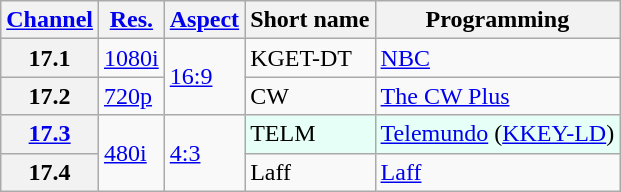<table class="wikitable">
<tr>
<th scope = "col"><a href='#'>Channel</a></th>
<th scope = "col"><a href='#'>Res.</a></th>
<th scope = "col"><a href='#'>Aspect</a></th>
<th scope = "col">Short name</th>
<th scope = "col">Programming</th>
</tr>
<tr>
<th scope = "row">17.1</th>
<td><a href='#'>1080i</a></td>
<td rowspan=2><a href='#'>16:9</a></td>
<td>KGET-DT</td>
<td><a href='#'>NBC</a></td>
</tr>
<tr>
<th scope = "row">17.2</th>
<td><a href='#'>720p</a></td>
<td>CW</td>
<td><a href='#'>The CW Plus</a></td>
</tr>
<tr>
<th scope = "row"><a href='#'>17.3</a></th>
<td rowspan=2><a href='#'>480i</a></td>
<td rowspan=2><a href='#'>4:3</a></td>
<td style="background-color: #E6FFF7;">TELM</td>
<td style="background-color: #E6FFF7;"><a href='#'>Telemundo</a> (<a href='#'>KKEY-LD</a>)</td>
</tr>
<tr>
<th scope = "row">17.4</th>
<td>Laff</td>
<td><a href='#'>Laff</a></td>
</tr>
</table>
